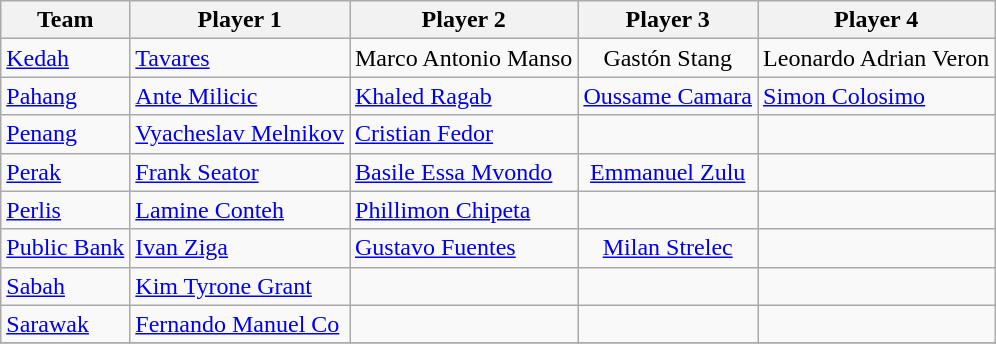<table class="wikitable sortable">
<tr>
<th>Team</th>
<th>Player 1</th>
<th>Player 2</th>
<th>Player 3</th>
<th>Player 4</th>
</tr>
<tr>
<td> <a href='#'>Kedah</a></td>
<td> <a href='#'>Tavares</a></td>
<td> Marco Antonio Manso</td>
<td align="center"> Gastón Stang</td>
<td> Leonardo Adrian Veron</td>
</tr>
<tr>
<td> <a href='#'>Pahang</a></td>
<td> <a href='#'>Ante Milicic</a></td>
<td><a href='#'>Khaled Ragab</a></td>
<td align="center"><a href='#'>Oussame Camara</a></td>
<td><a href='#'>Simon Colosimo</a></td>
</tr>
<tr>
<td> <a href='#'>Penang</a></td>
<td> <a href='#'>Vyacheslav Melnikov</a></td>
<td><a href='#'>Cristian Fedor</a></td>
<td align="center"></td>
<td></td>
</tr>
<tr>
<td> <a href='#'>Perak</a></td>
<td> <a href='#'>Frank Seator</a></td>
<td><a href='#'>Basile Essa Mvondo</a></td>
<td align="center"><a href='#'>Emmanuel Zulu</a></td>
<td></td>
</tr>
<tr>
<td> <a href='#'>Perlis</a></td>
<td><a href='#'>Lamine Conteh</a></td>
<td> <a href='#'>Phillimon Chipeta</a></td>
<td align="center"></td>
<td></td>
</tr>
<tr>
<td> <a href='#'>Public Bank</a></td>
<td> <a href='#'>Ivan Ziga</a></td>
<td> <a href='#'>Gustavo Fuentes</a></td>
<td align="center"><a href='#'>Milan Strelec</a></td>
<td></td>
</tr>
<tr>
<td> <a href='#'>Sabah</a></td>
<td><a href='#'>Kim Tyrone Grant</a></td>
<td></td>
<td align="center"></td>
<td></td>
</tr>
<tr>
<td> <a href='#'>Sarawak</a></td>
<td> <a href='#'>Fernando Manuel Co</a></td>
<td></td>
<td align="center"></td>
<td></td>
</tr>
<tr>
</tr>
</table>
